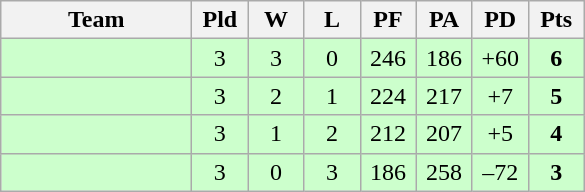<table class="wikitable" style="text-align:center;">
<tr>
<th width=120>Team</th>
<th width=30>Pld</th>
<th width=30>W</th>
<th width=30>L</th>
<th width=30>PF</th>
<th width=30>PA</th>
<th width=30>PD</th>
<th width=30>Pts</th>
</tr>
<tr bgcolor="#ccffcc">
<td align="left"></td>
<td>3</td>
<td>3</td>
<td>0</td>
<td>246</td>
<td>186</td>
<td>+60</td>
<td><strong>6</strong></td>
</tr>
<tr bgcolor="#ccffcc">
<td align="left"></td>
<td>3</td>
<td>2</td>
<td>1</td>
<td>224</td>
<td>217</td>
<td>+7</td>
<td><strong>5</strong></td>
</tr>
<tr bgcolor="#ccffcc">
<td align="left"></td>
<td>3</td>
<td>1</td>
<td>2</td>
<td>212</td>
<td>207</td>
<td>+5</td>
<td><strong>4</strong></td>
</tr>
<tr bgcolor="#ccffcc">
<td align="left"></td>
<td>3</td>
<td>0</td>
<td>3</td>
<td>186</td>
<td>258</td>
<td>–72</td>
<td><strong>3</strong></td>
</tr>
</table>
